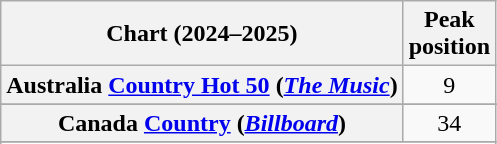<table class="wikitable sortable plainrowheaders" style="text-align:center">
<tr>
<th scope="col">Chart (2024–2025)</th>
<th scope="col">Peak<br>position</th>
</tr>
<tr>
<th scope="row">Australia <a href='#'>Country Hot 50</a> (<em><a href='#'>The Music</a></em>)</th>
<td>9</td>
</tr>
<tr>
</tr>
<tr>
<th scope="row">Canada <a href='#'>Country</a> (<em><a href='#'>Billboard</a></em>)</th>
<td>34</td>
</tr>
<tr>
</tr>
<tr>
</tr>
<tr>
</tr>
</table>
